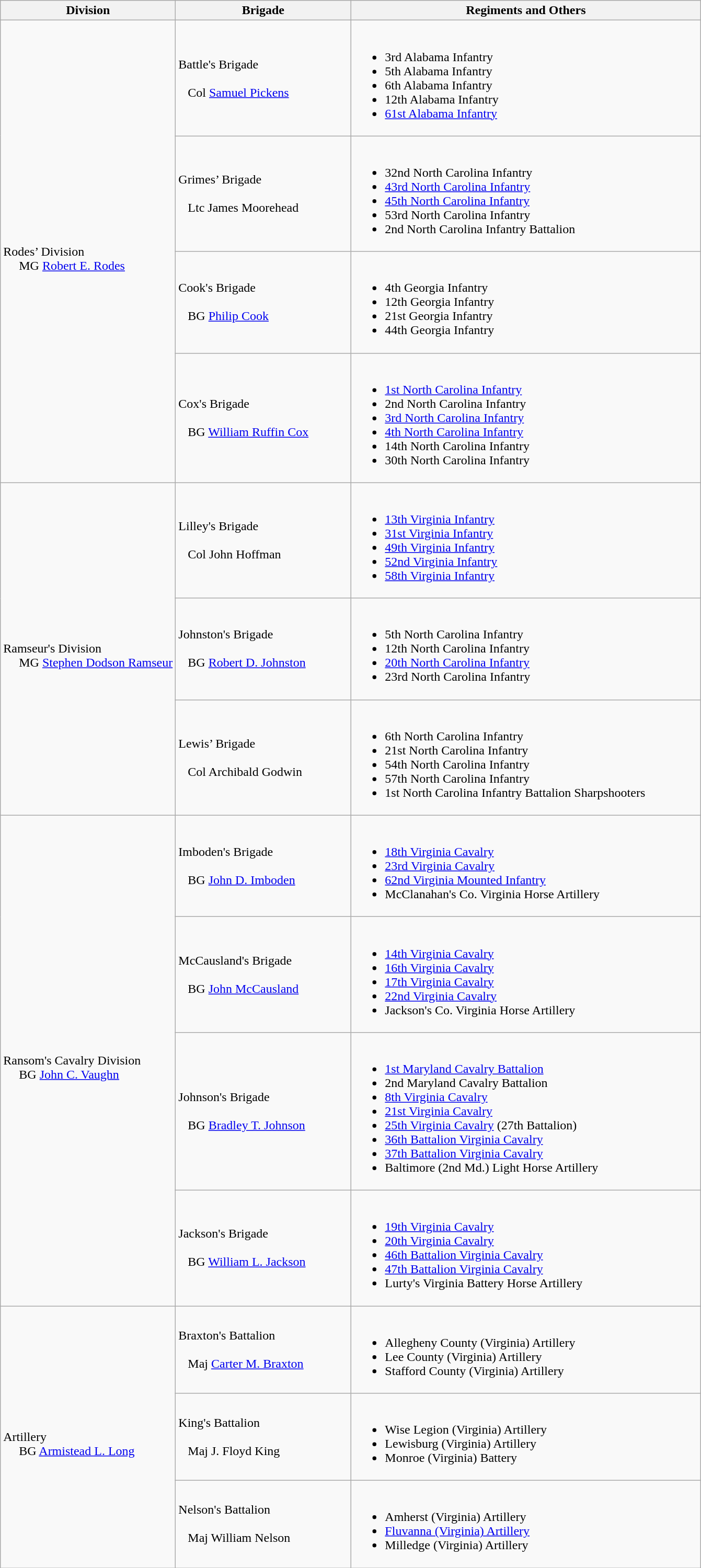<table class="wikitable">
<tr>
<th width=25%>Division</th>
<th width=25%>Brigade</th>
<th>Regiments and Others</th>
</tr>
<tr>
<td rowspan= 4><br>Rodes’ Division
<br>    
MG <a href='#'>Robert E. Rodes</a></td>
<td>Battle's Brigade<br><br>  
Col <a href='#'>Samuel Pickens</a></td>
<td><br><ul><li>3rd Alabama Infantry</li><li>5th Alabama Infantry</li><li>6th Alabama Infantry</li><li>12th Alabama Infantry</li><li><a href='#'>61st Alabama Infantry</a></li></ul></td>
</tr>
<tr>
<td>Grimes’ Brigade<br><br>  
Ltc James Moorehead</td>
<td><br><ul><li>32nd North Carolina Infantry</li><li><a href='#'>43rd North Carolina Infantry</a></li><li><a href='#'>45th North Carolina Infantry</a></li><li>53rd North Carolina Infantry</li><li>2nd North Carolina Infantry Battalion</li></ul></td>
</tr>
<tr>
<td>Cook's Brigade<br><br>  
BG <a href='#'>Philip Cook</a></td>
<td><br><ul><li>4th Georgia Infantry</li><li>12th Georgia Infantry</li><li>21st Georgia Infantry</li><li>44th Georgia Infantry</li></ul></td>
</tr>
<tr>
<td>Cox's Brigade<br><br>  
BG <a href='#'>William Ruffin Cox</a></td>
<td><br><ul><li><a href='#'>1st North Carolina Infantry</a></li><li>2nd North Carolina Infantry</li><li><a href='#'>3rd North Carolina Infantry</a></li><li><a href='#'>4th North Carolina Infantry</a></li><li>14th North Carolina Infantry</li><li>30th North Carolina Infantry</li></ul></td>
</tr>
<tr>
<td rowspan= 3><br>Ramseur's Division
<br>    
MG <a href='#'>Stephen Dodson Ramseur</a></td>
<td>Lilley's Brigade<br><br>  
Col John Hoffman</td>
<td><br><ul><li><a href='#'>13th Virginia Infantry</a></li><li><a href='#'>31st Virginia Infantry</a></li><li><a href='#'>49th Virginia Infantry</a></li><li><a href='#'>52nd Virginia Infantry</a></li><li><a href='#'>58th Virginia Infantry</a></li></ul></td>
</tr>
<tr>
<td>Johnston's Brigade<br><br>  
BG <a href='#'>Robert D. Johnston</a></td>
<td><br><ul><li>5th North Carolina Infantry</li><li>12th North Carolina Infantry</li><li><a href='#'>20th North Carolina Infantry</a></li><li>23rd North Carolina Infantry</li></ul></td>
</tr>
<tr>
<td>Lewis’ Brigade<br><br>  
Col Archibald Godwin</td>
<td><br><ul><li>6th North Carolina Infantry</li><li>21st North Carolina Infantry</li><li>54th North Carolina Infantry</li><li>57th North Carolina Infantry</li><li>1st North Carolina Infantry Battalion Sharpshooters</li></ul></td>
</tr>
<tr>
<td rowspan= 4><br>Ransom's Cavalry Division
<br>    
BG <a href='#'>John C. Vaughn</a></td>
<td>Imboden's Brigade<br><br>  
BG <a href='#'>John D. Imboden</a></td>
<td><br><ul><li><a href='#'>18th Virginia Cavalry</a></li><li><a href='#'>23rd Virginia Cavalry</a></li><li><a href='#'>62nd Virginia Mounted Infantry</a></li><li>McClanahan's Co. Virginia Horse Artillery</li></ul></td>
</tr>
<tr>
<td>McCausland's Brigade<br><br>  
BG <a href='#'>John McCausland</a></td>
<td><br><ul><li><a href='#'>14th Virginia Cavalry</a></li><li><a href='#'>16th Virginia Cavalry</a></li><li><a href='#'>17th Virginia Cavalry</a></li><li><a href='#'>22nd Virginia Cavalry</a></li><li>Jackson's Co. Virginia Horse Artillery</li></ul></td>
</tr>
<tr>
<td>Johnson's Brigade<br><br>  
BG <a href='#'>Bradley T. Johnson</a></td>
<td><br><ul><li><a href='#'>1st Maryland Cavalry Battalion</a></li><li>2nd Maryland Cavalry Battalion</li><li><a href='#'>8th Virginia Cavalry</a></li><li><a href='#'>21st Virginia Cavalry</a></li><li><a href='#'>25th Virginia Cavalry</a> (27th Battalion)</li><li><a href='#'>36th Battalion Virginia Cavalry</a></li><li><a href='#'>37th Battalion Virginia Cavalry</a></li><li>Baltimore (2nd Md.) Light Horse Artillery</li></ul></td>
</tr>
<tr>
<td>Jackson's Brigade<br><br>  
BG <a href='#'>William L. Jackson</a></td>
<td><br><ul><li><a href='#'>19th Virginia Cavalry</a></li><li><a href='#'>20th Virginia Cavalry</a></li><li><a href='#'>46th Battalion Virginia Cavalry</a></li><li><a href='#'>47th Battalion Virginia Cavalry</a></li><li>Lurty's Virginia Battery Horse Artillery</li></ul></td>
</tr>
<tr>
<td rowspan =3><br>Artillery
<br>    
BG <a href='#'>Armistead L. Long</a></td>
<td>Braxton's Battalion<br><br>  
Maj <a href='#'>Carter M. Braxton</a></td>
<td><br><ul><li>Allegheny County (Virginia) Artillery</li><li>Lee County (Virginia) Artillery</li><li>Stafford County (Virginia) Artillery</li></ul></td>
</tr>
<tr>
<td>King's Battalion<br><br>  
Maj J. Floyd King</td>
<td><br><ul><li>Wise Legion (Virginia) Artillery</li><li>Lewisburg (Virginia) Artillery</li><li>Monroe (Virginia) Battery</li></ul></td>
</tr>
<tr>
<td>Nelson's Battalion<br><br>  
Maj William Nelson</td>
<td><br><ul><li>Amherst (Virginia) Artillery</li><li><a href='#'>Fluvanna (Virginia) Artillery</a></li><li>Milledge (Virginia) Artillery</li></ul></td>
</tr>
</table>
